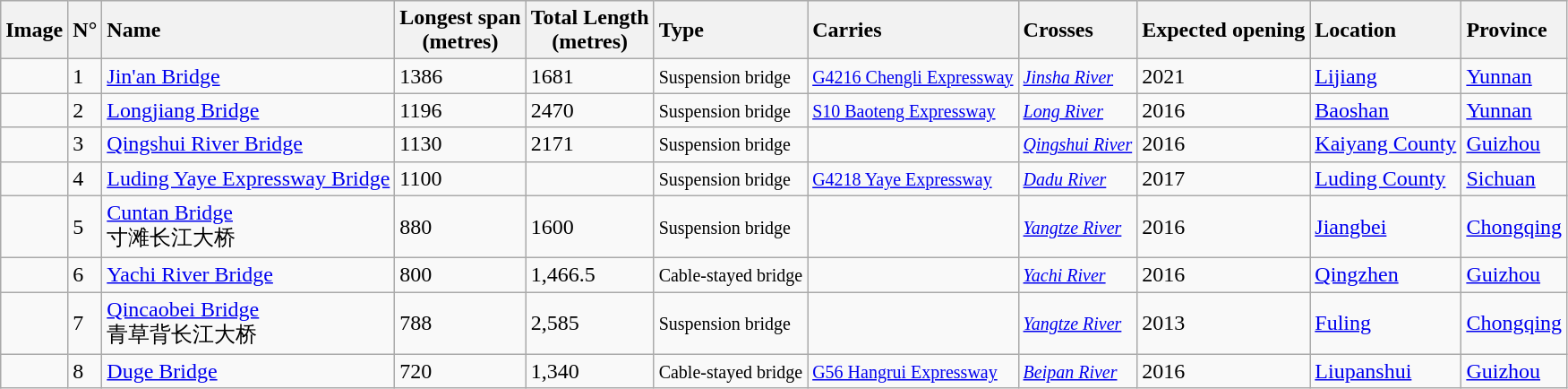<table class="wikitable sortable">
<tr style="background:#efefef;">
<th style="text-align:left;">Image</th>
<th style="text-align:left;">N°</th>
<th style="text-align:left;">Name</th>
<th style="text-align:center;">Longest span <br>(metres)</th>
<th style="text-align:center;">Total Length<br>(metres)</th>
<th style="text-align:left;">Type</th>
<th style="text-align:left;">Carries</th>
<th style="text-align:left;">Crosses</th>
<th style="text-align:center;">Expected opening</th>
<th style="text-align:left;">Location</th>
<th style="text-align:left;">Province</th>
</tr>
<tr>
<td></td>
<td>1</td>
<td><a href='#'>Jin'an Bridge</a></td>
<td>1386</td>
<td>1681</td>
<td><small>Suspension bridge</small></td>
<td><small><a href='#'>G4216 Chengli Expressway</a></small></td>
<td><small><em><a href='#'>Jinsha River</a></em></small></td>
<td>2021</td>
<td><a href='#'>Lijiang</a><br><small></small></td>
<td><a href='#'>Yunnan</a></td>
</tr>
<tr>
<td></td>
<td>2</td>
<td><a href='#'>Longjiang Bridge</a></td>
<td>1196</td>
<td>2470</td>
<td><small>Suspension bridge</small></td>
<td><small><a href='#'>S10 Baoteng Expressway</a></small></td>
<td><small><em><a href='#'>Long River</a></em></small></td>
<td>2016</td>
<td><a href='#'>Baoshan</a><br><small></small></td>
<td><a href='#'>Yunnan</a></td>
</tr>
<tr>
<td></td>
<td>3</td>
<td><a href='#'>Qingshui River Bridge</a></td>
<td>1130</td>
<td>2171</td>
<td><small>Suspension bridge</small></td>
<td></td>
<td><small><em><a href='#'>Qingshui River</a></em></small></td>
<td>2016</td>
<td><a href='#'>Kaiyang County</a><br><small></small></td>
<td><a href='#'>Guizhou</a></td>
</tr>
<tr>
<td></td>
<td>4</td>
<td><a href='#'>Luding Yaye Expressway Bridge</a></td>
<td>1100</td>
<td></td>
<td><small>Suspension bridge</small></td>
<td><small><a href='#'>G4218 Yaye Expressway</a></small></td>
<td><small><em><a href='#'>Dadu River</a></em></small></td>
<td>2017</td>
<td><a href='#'>Luding County</a><br><small></small></td>
<td><a href='#'>Sichuan</a></td>
</tr>
<tr>
<td></td>
<td>5</td>
<td><a href='#'>Cuntan Bridge</a><br>寸滩长江大桥</td>
<td>880</td>
<td>1600</td>
<td><small>Suspension bridge</small></td>
<td></td>
<td><small><em><a href='#'>Yangtze River</a></em></small></td>
<td>2016</td>
<td><a href='#'>Jiangbei</a></td>
<td><a href='#'>Chongqing</a></td>
</tr>
<tr>
<td></td>
<td>6</td>
<td><a href='#'>Yachi River Bridge</a></td>
<td>800</td>
<td>1,466.5</td>
<td><small>Cable-stayed bridge</small></td>
<td></td>
<td><small><em><a href='#'>Yachi River</a></em></small></td>
<td>2016</td>
<td><a href='#'>Qingzhen</a><br><small></small></td>
<td><a href='#'>Guizhou</a></td>
</tr>
<tr>
<td></td>
<td>7</td>
<td><a href='#'>Qincaobei Bridge</a><br>青草背长江大桥</td>
<td>788</td>
<td>2,585</td>
<td><small>Suspension bridge</small></td>
<td></td>
<td><small><em><a href='#'>Yangtze River</a></em></small></td>
<td>2013</td>
<td><a href='#'>Fuling</a></td>
<td><a href='#'>Chongqing</a></td>
</tr>
<tr>
<td></td>
<td>8</td>
<td><a href='#'>Duge Bridge</a></td>
<td>720</td>
<td>1,340</td>
<td><small>Cable-stayed bridge</small></td>
<td><small><a href='#'>G56 Hangrui Expressway</a></small></td>
<td><small><em><a href='#'>Beipan River</a></em></small></td>
<td>2016</td>
<td><a href='#'>Liupanshui</a><br><small></small></td>
<td><a href='#'>Guizhou</a></td>
</tr>
</table>
